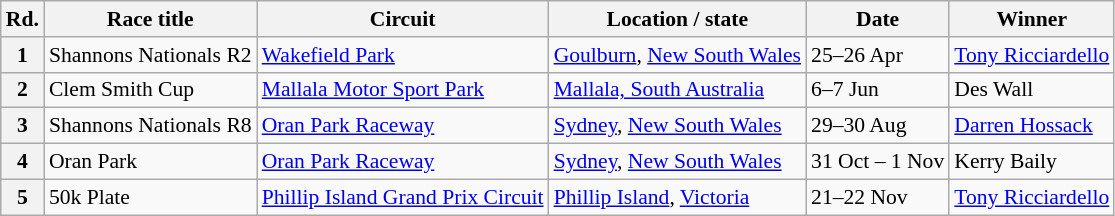<table class="wikitable" style="font-size: 90%">
<tr>
<th>Rd.</th>
<th>Race title</th>
<th>Circuit</th>
<th>Location / state</th>
<th>Date</th>
<th>Winner</th>
</tr>
<tr>
<th>1</th>
<td> Shannons Nationals R2</td>
<td><a href='#'>Wakefield Park</a></td>
<td><a href='#'>Goulburn</a>, <a href='#'>New South Wales</a></td>
<td>25–26 Apr</td>
<td><a href='#'>Tony Ricciardello</a></td>
</tr>
<tr>
<th>2</th>
<td> Clem Smith Cup</td>
<td><a href='#'>Mallala Motor Sport Park</a></td>
<td><a href='#'>Mallala, South Australia</a></td>
<td>6–7 Jun</td>
<td>Des Wall</td>
</tr>
<tr>
<th>3</th>
<td> Shannons Nationals R8</td>
<td><a href='#'>Oran Park Raceway</a></td>
<td><a href='#'>Sydney</a>, <a href='#'>New South Wales</a></td>
<td>29–30 Aug</td>
<td><a href='#'>Darren Hossack</a></td>
</tr>
<tr>
<th>4</th>
<td> Oran Park</td>
<td><a href='#'>Oran Park Raceway</a></td>
<td><a href='#'>Sydney</a>, <a href='#'>New South Wales</a></td>
<td>31 Oct – 1 Nov</td>
<td>Kerry Baily</td>
</tr>
<tr>
<th>5</th>
<td> 50k Plate</td>
<td><a href='#'>Phillip Island Grand Prix Circuit</a></td>
<td><a href='#'>Phillip Island</a>, <a href='#'>Victoria</a></td>
<td>21–22 Nov</td>
<td><a href='#'>Tony Ricciardello</a></td>
</tr>
</table>
